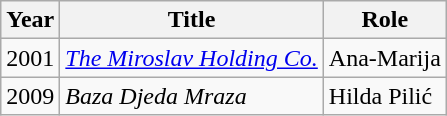<table class="wikitable sortable">
<tr>
<th>Year</th>
<th>Title</th>
<th>Role</th>
</tr>
<tr>
<td>2001</td>
<td><em><a href='#'>The Miroslav Holding Co.</a></em></td>
<td>Ana-Marija</td>
</tr>
<tr>
<td>2009</td>
<td><em>Baza Djeda Mraza</em></td>
<td>Hilda Pilić</td>
</tr>
</table>
